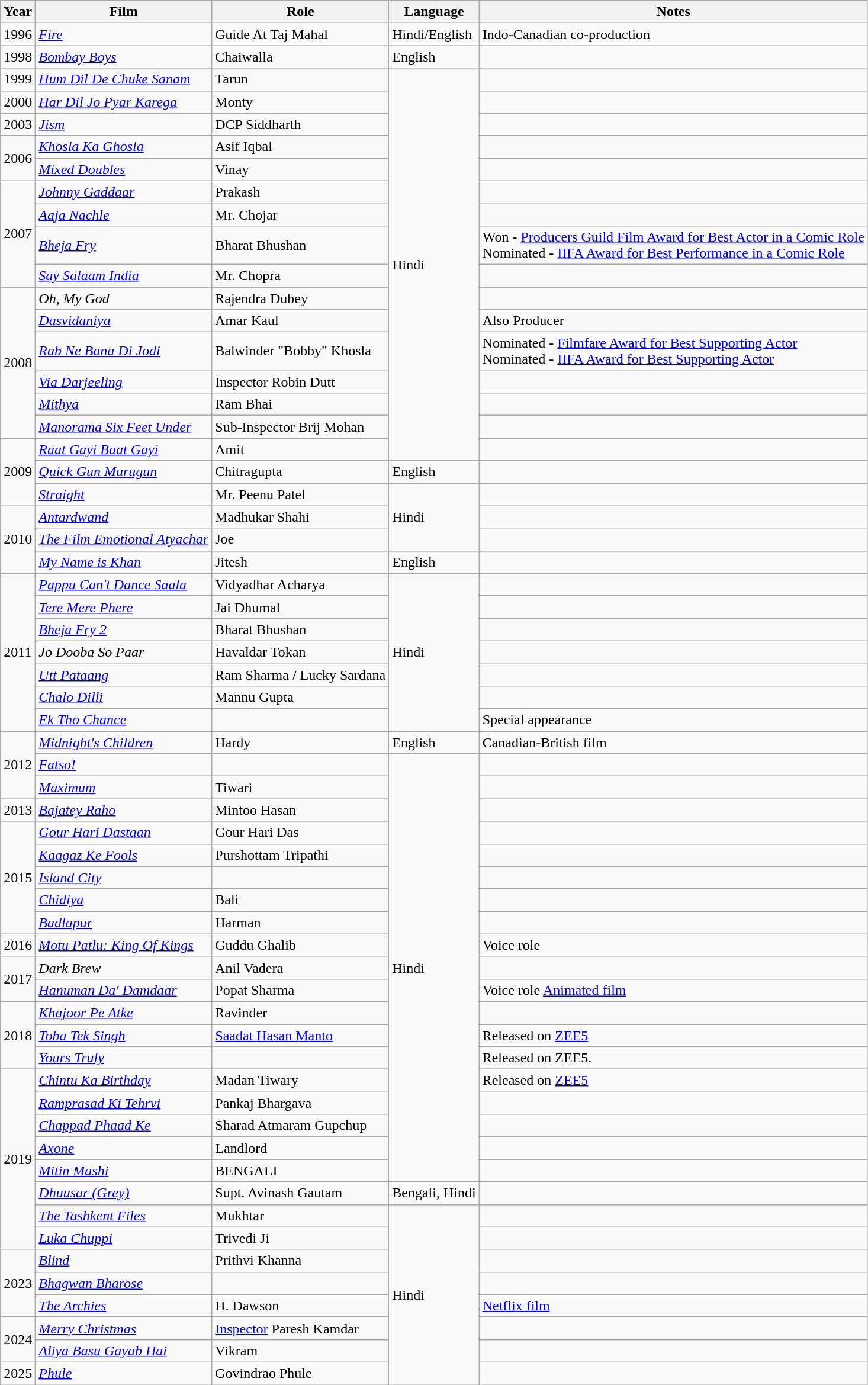<table class="wikitable sortable">
<tr>
<th>Year</th>
<th>Film</th>
<th>Role</th>
<th>Language</th>
<th>Notes</th>
</tr>
<tr>
<td rowspan="1">1996</td>
<td><em><a href='#'>Fire</a></em></td>
<td>Guide At Taj Mahal</td>
<td>Hindi/English</td>
<td>Indo-Canadian co-production</td>
</tr>
<tr>
<td rowspan="1">1998</td>
<td><em><a href='#'>Bombay Boys</a></em></td>
<td>Chaiwalla</td>
<td>English</td>
<td></td>
</tr>
<tr>
<td>1999</td>
<td><em><a href='#'>Hum Dil De Chuke Sanam</a></em></td>
<td>Tarun</td>
<td rowspan="16">Hindi</td>
<td></td>
</tr>
<tr>
<td>2000</td>
<td><em><a href='#'>Har Dil Jo Pyar Karega</a></em></td>
<td>Monty</td>
<td></td>
</tr>
<tr>
<td>2003</td>
<td><em><a href='#'>Jism</a></em></td>
<td>DCP Siddharth</td>
<td></td>
</tr>
<tr>
<td rowspan="2">2006</td>
<td><em><a href='#'>Khosla Ka Ghosla</a></em></td>
<td>Asif Iqbal</td>
<td></td>
</tr>
<tr>
<td><em><a href='#'>Mixed Doubles</a></em></td>
<td>Vinay</td>
<td></td>
</tr>
<tr>
<td rowspan="4">2007</td>
<td><em><a href='#'>Johnny Gaddaar</a></em></td>
<td>Prakash</td>
<td></td>
</tr>
<tr>
<td><em><a href='#'>Aaja Nachle</a></em></td>
<td>Mr. Chojar</td>
<td></td>
</tr>
<tr>
<td><em><a href='#'>Bheja Fry</a></em></td>
<td>Bharat Bhushan</td>
<td>Won - <a href='#'>Producers Guild Film Award for Best Actor in a Comic Role</a><br>Nominated - <a href='#'>IIFA Award for Best Performance in a Comic Role</a></td>
</tr>
<tr>
<td><em><a href='#'>Say Salaam India</a></em></td>
<td>Mr. Chopra</td>
<td></td>
</tr>
<tr>
<td rowspan="6">2008</td>
<td><em>Oh, My God</em></td>
<td>Rajendra Dubey</td>
<td></td>
</tr>
<tr>
<td><em><a href='#'>Dasvidaniya</a></em></td>
<td>Amar Kaul</td>
<td>Also Producer</td>
</tr>
<tr>
<td><em><a href='#'>Rab Ne Bana Di Jodi</a></em></td>
<td>Balwinder "Bobby" Khosla</td>
<td>Nominated - <a href='#'>Filmfare Award for Best Supporting Actor</a><br>Nominated - <a href='#'>IIFA Award for Best Supporting Actor</a></td>
</tr>
<tr>
<td><em><a href='#'>Via Darjeeling</a></em></td>
<td>Inspector Robin Dutt</td>
<td></td>
</tr>
<tr>
<td><em><a href='#'>Mithya</a></em></td>
<td>Ram Bhai</td>
<td></td>
</tr>
<tr>
<td><em><a href='#'>Manorama Six Feet Under</a></em></td>
<td>Sub-Inspector Brij Mohan</td>
<td></td>
</tr>
<tr>
<td rowspan="3">2009</td>
<td><em><a href='#'>Raat Gayi Baat Gayi</a></em></td>
<td>Amit</td>
<td></td>
</tr>
<tr>
<td><em><a href='#'>Quick Gun Murugun</a></em></td>
<td>Chitragupta</td>
<td>English</td>
<td></td>
</tr>
<tr>
<td><em><a href='#'>Straight</a></em></td>
<td>Mr. Peenu Patel</td>
<td rowspan="3">Hindi</td>
<td></td>
</tr>
<tr>
<td rowspan="3">2010</td>
<td><em><a href='#'>Antardwand</a></em></td>
<td>Madhukar Shahi</td>
<td></td>
</tr>
<tr>
<td><em><a href='#'>The Film Emotional Atyachar</a></em></td>
<td>Joe</td>
<td></td>
</tr>
<tr>
<td><em><a href='#'>My Name is Khan</a></em></td>
<td>Jitesh</td>
<td>English</td>
<td></td>
</tr>
<tr>
<td rowspan="7">2011</td>
<td><em><a href='#'>Pappu Can't Dance Saala</a></em></td>
<td>Vidyadhar Acharya</td>
<td rowspan="7">Hindi</td>
<td></td>
</tr>
<tr>
<td><em><a href='#'>Tere Mere Phere</a></em></td>
<td>Jai Dhumal</td>
<td></td>
</tr>
<tr>
<td><em><a href='#'>Bheja Fry 2</a></em></td>
<td>Bharat Bhushan</td>
<td></td>
</tr>
<tr>
<td><em>Jo Dooba So Paar</em></td>
<td>Havaldar Tokan</td>
<td></td>
</tr>
<tr>
<td><em><a href='#'>Utt Pataang</a></em></td>
<td>Ram Sharma / Lucky Sardana</td>
<td></td>
</tr>
<tr>
<td><em><a href='#'>Chalo Dilli</a></em></td>
<td>Mannu Gupta</td>
<td></td>
</tr>
<tr>
<td><em><a href='#'>Ek Tho Chance</a></em></td>
<td></td>
<td>Special appearance</td>
</tr>
<tr>
<td rowspan="3">2012</td>
<td><em><a href='#'>Midnight's Children</a></em></td>
<td>Hardy</td>
<td>English</td>
<td>Canadian-British film</td>
</tr>
<tr>
<td><em><a href='#'>Fatso!</a></em></td>
<td></td>
<td rowspan="19">Hindi</td>
<td></td>
</tr>
<tr>
<td><em><a href='#'>Maximum</a></em></td>
<td>Tiwari</td>
<td></td>
</tr>
<tr>
<td>2013</td>
<td><em><a href='#'>Bajatey Raho</a></em></td>
<td>Mintoo Hasan</td>
<td></td>
</tr>
<tr>
<td rowspan="5">2015</td>
<td><em><a href='#'>Gour Hari Dastaan</a></em></td>
<td>Gour Hari Das</td>
<td></td>
</tr>
<tr>
<td><em><a href='#'>Kaagaz Ke Fools</a></em></td>
<td>Purshottam Tripathi</td>
<td></td>
</tr>
<tr>
<td><em><a href='#'>Island City</a></em></td>
<td></td>
<td></td>
</tr>
<tr>
<td><em><a href='#'>Chidiya</a></em></td>
<td>Bali</td>
<td></td>
</tr>
<tr>
<td><em><a href='#'>Badlapur</a></em></td>
<td>Harman</td>
<td></td>
</tr>
<tr>
<td>2016</td>
<td><em><a href='#'>Motu Patlu: King Of Kings</a></em></td>
<td>Guddu Ghalib</td>
<td>Voice role</td>
</tr>
<tr>
<td rowspan="2">2017</td>
<td><em>Dark Brew</em></td>
<td>Anil Vadera</td>
<td></td>
</tr>
<tr>
<td><em><a href='#'>Hanuman Da' Damdaar</a></em></td>
<td>Popat Sharma</td>
<td rowspan="1">Voice role <a href='#'>Animated film</a></td>
</tr>
<tr>
<td rowspan="3">2018</td>
<td><em><a href='#'>Khajoor Pe Atke</a></em></td>
<td>Ravinder</td>
<td></td>
</tr>
<tr>
<td><em><a href='#'>Toba Tek Singh</a></em></td>
<td><a href='#'>Saadat Hasan Manto</a></td>
<td>Released on <a href='#'>ZEE5</a></td>
</tr>
<tr>
<td><em><a href='#'>Yours Truly</a></em></td>
<td></td>
<td>Released on ZEE5.</td>
</tr>
<tr>
<td rowspan="8">2019</td>
<td><em><a href='#'>Chintu Ka Birthday</a></em></td>
<td>Madan Tiwary</td>
<td>Released on <a href='#'>ZEE5</a></td>
</tr>
<tr>
<td><em><a href='#'>Ramprasad Ki Tehrvi</a></em></td>
<td>Pankaj Bhargava</td>
<td></td>
</tr>
<tr>
<td><em><a href='#'>Chappad Phaad Ke</a></em></td>
<td>Sharad Atmaram Gupchup</td>
<td></td>
</tr>
<tr>
<td><em><a href='#'>Axone</a></em></td>
<td>Landlord</td>
<td></td>
</tr>
<tr>
<td><em><a href='#'>Mitin Mashi</a></em></td>
<td>BENGALI</td>
<td></td>
</tr>
<tr>
<td><em><a href='#'>Dhuusar (Grey)</a></em></td>
<td>Supt. Avinash Gautam</td>
<td>Bengali, Hindi</td>
<td></td>
</tr>
<tr>
<td><em><a href='#'>The Tashkent Files</a></em></td>
<td>Mukhtar</td>
<td rowspan="8">Hindi</td>
<td></td>
</tr>
<tr>
<td><em><a href='#'>Luka Chuppi</a></em></td>
<td>Trivedi Ji</td>
<td></td>
</tr>
<tr>
<td rowspan="3">2023</td>
<td><em><a href='#'>Blind</a></em></td>
<td>Prithvi Khanna</td>
<td></td>
</tr>
<tr>
<td><em><a href='#'>Bhagwan Bharose</a></em></td>
<td></td>
<td></td>
</tr>
<tr>
<td><em><a href='#'>The Archies</a></em></td>
<td>H. Dawson</td>
<td><a href='#'>Netflix film</a></td>
</tr>
<tr>
<td rowspan="2">2024</td>
<td><em><a href='#'>Merry Christmas</a></em></td>
<td><a href='#'>Inspector</a> Paresh Kamdar</td>
<td></td>
</tr>
<tr>
<td><em><a href='#'>Aliya Basu Gayab Hai</a></em></td>
<td>Vikram</td>
</tr>
<tr>
<td>2025</td>
<td><em><a href='#'>Phule</a></em></td>
<td>Govindrao Phule</td>
<td></td>
</tr>
</table>
